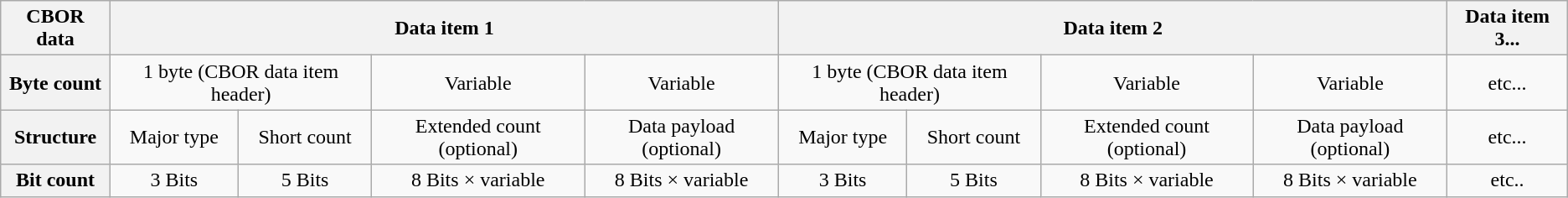<table class="wikitable" style="text-align: center;">
<tr>
<th>CBOR data</th>
<th colspan="4">Data item 1</th>
<th colspan="4">Data item 2</th>
<th>Data item 3...</th>
</tr>
<tr>
<th scope="row">Byte count</th>
<td colspan="2">1 byte (CBOR data item header)</td>
<td>Variable</td>
<td>Variable</td>
<td colspan="2">1 byte (CBOR data item header)</td>
<td>Variable</td>
<td>Variable</td>
<td>etc...</td>
</tr>
<tr>
<th scope="row">Structure</th>
<td>Major type</td>
<td>Short count</td>
<td>Extended count (optional)</td>
<td>Data payload (optional)</td>
<td>Major type</td>
<td>Short count</td>
<td>Extended count (optional)</td>
<td>Data payload (optional)</td>
<td>etc...</td>
</tr>
<tr>
<th scope="row">Bit count</th>
<td>3 Bits</td>
<td>5 Bits</td>
<td>8 Bits × variable</td>
<td>8 Bits × variable</td>
<td>3 Bits</td>
<td>5 Bits</td>
<td>8 Bits × variable</td>
<td>8 Bits × variable</td>
<td>etc..</td>
</tr>
</table>
